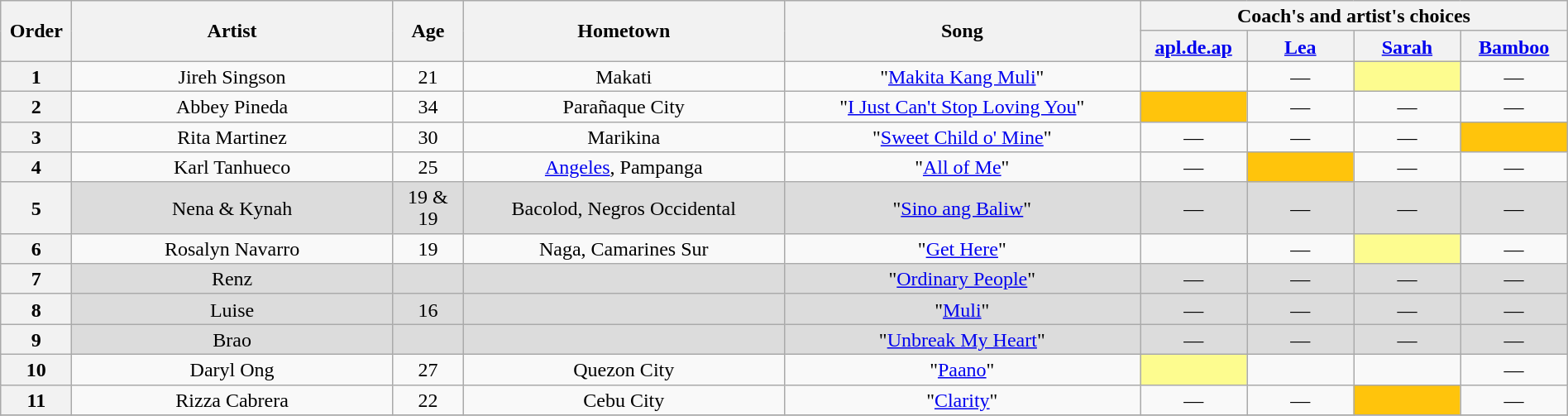<table class="wikitable" style="text-align:center; line-height:17px; width:100%;">
<tr>
<th rowspan="2" scope="col" style="width:04%;">Order</th>
<th rowspan="2" scope="col" style="width:18%;">Artist</th>
<th rowspan="2" scope="col" style="width:04%;">Age</th>
<th rowspan="2" scope="col" style="width:18%;">Hometown</th>
<th rowspan="2" scope="col" style="width:20%;">Song</th>
<th colspan="4" scope="col" style="width:24%;">Coach's and artist's choices</th>
</tr>
<tr>
<th style="width:06%;"><a href='#'>apl.de.ap</a></th>
<th style="width:06%;"><a href='#'>Lea</a></th>
<th style="width:06%;"><a href='#'>Sarah</a></th>
<th style="width:06%;"><a href='#'>Bamboo</a></th>
</tr>
<tr>
<th scope="row">1</th>
<td>Jireh Singson</td>
<td>21</td>
<td>Makati</td>
<td>"<a href='#'>Makita Kang Muli</a>"</td>
<td><strong></strong></td>
<td>—</td>
<td style="background:#fdfc8f;"><strong></strong></td>
<td>—</td>
</tr>
<tr>
<th scope="row">2</th>
<td>Abbey Pineda</td>
<td>34</td>
<td>Parañaque City</td>
<td>"<a href='#'>I Just Can't Stop Loving You</a>"</td>
<td style="background:#FFC40C;"><strong></strong></td>
<td>—</td>
<td>—</td>
<td>—</td>
</tr>
<tr>
<th scope="row">3</th>
<td>Rita Martinez</td>
<td>30</td>
<td>Marikina</td>
<td>"<a href='#'>Sweet Child o' Mine</a>"</td>
<td>—</td>
<td>—</td>
<td>—</td>
<td style="background:#FFC40C;"><strong></strong></td>
</tr>
<tr>
<th scope="row">4</th>
<td>Karl Tanhueco</td>
<td>25</td>
<td><a href='#'>Angeles</a>, Pampanga</td>
<td>"<a href='#'>All of Me</a>"</td>
<td>—</td>
<td style="background:#FFC40C;"><strong></strong></td>
<td>—</td>
<td>—</td>
</tr>
<tr>
<th scope="row">5</th>
<td style="background:#DCDCDC;">Nena & Kynah</td>
<td style="background:#DCDCDC;">19 & 19</td>
<td style="background:#DCDCDC;">Bacolod, Negros Occidental</td>
<td style="background:#DCDCDC;">"<a href='#'>Sino ang Baliw</a>"</td>
<td style="background:#DCDCDC;">—</td>
<td style="background:#DCDCDC;">—</td>
<td style="background:#DCDCDC;">—</td>
<td style="background:#DCDCDC;">—</td>
</tr>
<tr>
<th scope="row">6</th>
<td>Rosalyn Navarro</td>
<td>19</td>
<td>Naga, Camarines Sur</td>
<td>"<a href='#'>Get Here</a>"</td>
<td><strong></strong></td>
<td>—</td>
<td style="background:#fdfc8f;"><strong></strong></td>
<td>—</td>
</tr>
<tr>
<th scope="row">7</th>
<td style="background:#DCDCDC;">Renz</td>
<td style="background:#DCDCDC;"></td>
<td style="background:#DCDCDC;"></td>
<td style="background:#DCDCDC;">"<a href='#'>Ordinary People</a>"</td>
<td style="background:#DCDCDC;">—</td>
<td style="background:#DCDCDC;">—</td>
<td style="background:#DCDCDC;">—</td>
<td style="background:#DCDCDC;">—</td>
</tr>
<tr>
<th scope="row">8</th>
<td style="background:#DCDCDC;">Luise</td>
<td style="background:#DCDCDC;">16</td>
<td style="background:#DCDCDC;"></td>
<td style="background:#DCDCDC;">"<a href='#'>Muli</a>"</td>
<td style="background:#DCDCDC;">—</td>
<td style="background:#DCDCDC;">—</td>
<td style="background:#DCDCDC;">—</td>
<td style="background:#DCDCDC;">—</td>
</tr>
<tr>
<th scope="row">9</th>
<td style="background:#DCDCDC;">Brao</td>
<td style="background:#DCDCDC;"></td>
<td style="background:#DCDCDC;"></td>
<td style="background:#DCDCDC;">"<a href='#'>Unbreak My Heart</a>"</td>
<td style="background:#DCDCDC;">—</td>
<td style="background:#DCDCDC;">—</td>
<td style="background:#DCDCDC;">—</td>
<td style="background:#DCDCDC;">—</td>
</tr>
<tr>
<th scope="row">10</th>
<td>Daryl Ong</td>
<td>27</td>
<td>Quezon City</td>
<td>"<a href='#'>Paano</a>"</td>
<td style="background:#fdfc8f;"><strong></strong></td>
<td><strong></strong></td>
<td><strong></strong></td>
<td>—</td>
</tr>
<tr>
<th scope="row">11</th>
<td>Rizza Cabrera</td>
<td>22</td>
<td>Cebu City</td>
<td>"<a href='#'>Clarity</a>"</td>
<td>—</td>
<td>—</td>
<td style="background:#FFC40C;"><strong></strong></td>
<td>—</td>
</tr>
<tr>
</tr>
</table>
